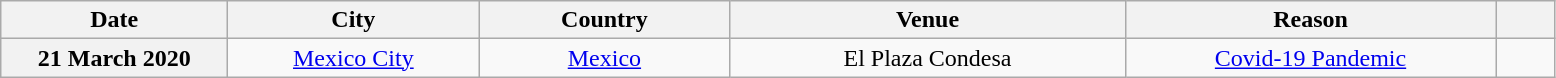<table class="wikitable plainrowheaders" style="text-align:center;">
<tr>
<th scope="col" style="width:9em;">Date</th>
<th scope="col" style="width:10em;">City</th>
<th scope="col" style="width:10em;">Country</th>
<th scope="col" style="width:16em;">Venue</th>
<th scope="col" style="width:15em;">Reason</th>
<th scope="col" style="width:2em;"></th>
</tr>
<tr>
<th scope="row" style="text-align:center;">21 March 2020</th>
<td><a href='#'>Mexico City</a> </td>
<td><a href='#'>Mexico</a></td>
<td>El Plaza Condesa</td>
<td><a href='#'>Covid-19 Pandemic</a></td>
<td></td>
</tr>
</table>
